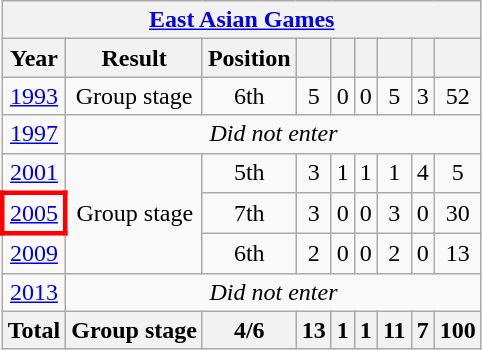<table class="wikitable" style="text-align: center;">
<tr>
<th colspan=9><a href='#'>East Asian Games</a></th>
</tr>
<tr>
<th>Year</th>
<th>Result</th>
<th>Position</th>
<th></th>
<th></th>
<th></th>
<th></th>
<th></th>
<th></th>
</tr>
<tr>
<td> <a href='#'>1993</a></td>
<td>Group stage</td>
<td>6th</td>
<td>5</td>
<td>0</td>
<td>0</td>
<td>5</td>
<td>3</td>
<td>52</td>
</tr>
<tr>
<td> <a href='#'>1997</a></td>
<td colspan=8><em>Did not enter</em></td>
</tr>
<tr>
<td> <a href='#'>2001</a></td>
<td rowspan=3>Group stage</td>
<td>5th</td>
<td>3</td>
<td>1</td>
<td>1</td>
<td>1</td>
<td>4</td>
<td>5</td>
</tr>
<tr>
<td style="border: 3px solid red"> <a href='#'>2005</a></td>
<td>7th</td>
<td>3</td>
<td>0</td>
<td>0</td>
<td>3</td>
<td>0</td>
<td>30</td>
</tr>
<tr>
<td> <a href='#'>2009</a></td>
<td>6th</td>
<td>2</td>
<td>0</td>
<td>0</td>
<td>2</td>
<td>0</td>
<td>13</td>
</tr>
<tr>
<td> <a href='#'>2013</a></td>
<td colspan=8><em>Did not enter</em></td>
</tr>
<tr>
<th>Total</th>
<th>Group stage</th>
<th>4/6</th>
<th>13</th>
<th>1</th>
<th>1</th>
<th>11</th>
<th>7</th>
<th>100</th>
</tr>
</table>
